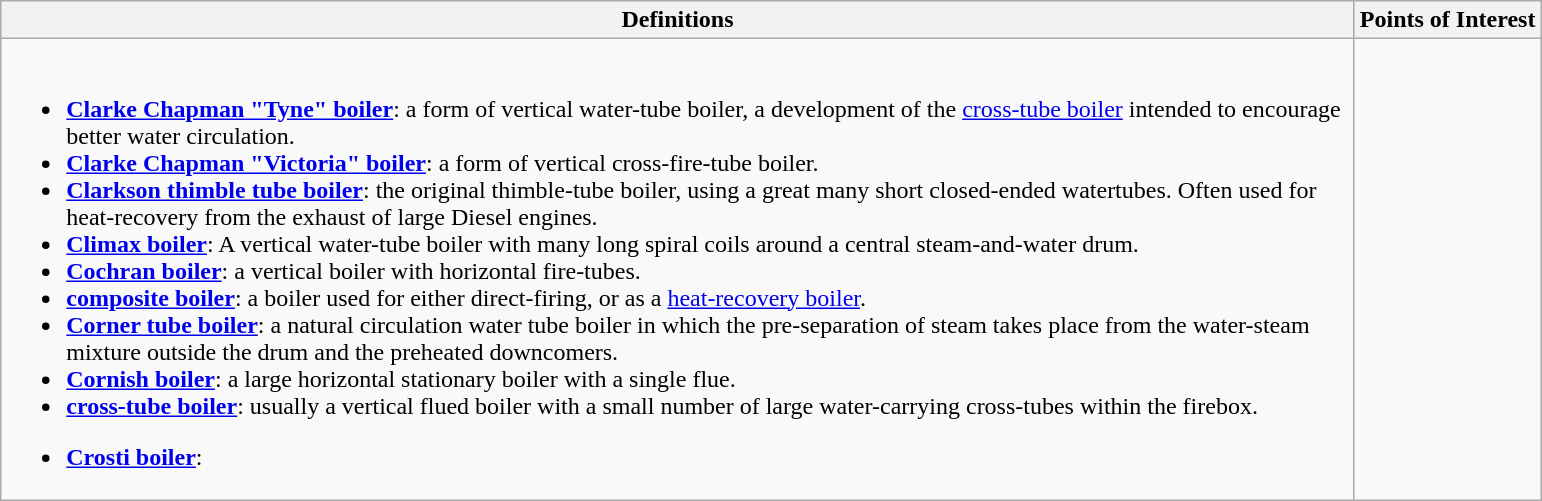<table class="wikitable">
<tr>
<th>Definitions </th>
<th>Points of Interest </th>
</tr>
<tr>
<td width="895"><br><ul><li><strong><a href='#'>Clarke Chapman "Tyne" boiler</a></strong>: a form of vertical water-tube boiler, a development of the <a href='#'>cross-tube boiler</a> intended to encourage better water circulation.</li><li><strong><a href='#'>Clarke Chapman "Victoria" boiler</a></strong>: a form of vertical cross-fire-tube boiler.</li><li><strong><a href='#'>Clarkson thimble tube boiler</a></strong>: the original thimble-tube boiler, using a great many short closed-ended watertubes. Often used for heat-recovery from the exhaust of large Diesel engines.</li><li><strong><a href='#'>Climax boiler</a></strong>: A vertical water-tube boiler with many long spiral coils around a central steam-and-water drum.</li><li><strong><a href='#'>Cochran boiler</a></strong>: a vertical boiler with horizontal fire-tubes.</li><li><strong><a href='#'>composite boiler</a></strong>: a boiler used for either direct-firing, or as a <a href='#'>heat-recovery boiler</a>.</li><li><strong><a href='#'>Corner tube boiler</a></strong>: a natural circulation water tube boiler in which the pre-separation of steam takes place from the water-steam mixture outside the drum and the preheated downcomers.</li><li><strong><a href='#'>Cornish boiler</a></strong>: a large horizontal stationary boiler with a single flue.</li><li><strong><a href='#'>cross-tube boiler</a></strong>: usually a vertical flued boiler with a small number of large water-carrying cross-tubes within the firebox.</li></ul><ul><li><strong><a href='#'>Crosti boiler</a></strong>:</li></ul></td>
<td><br><br></td>
</tr>
</table>
